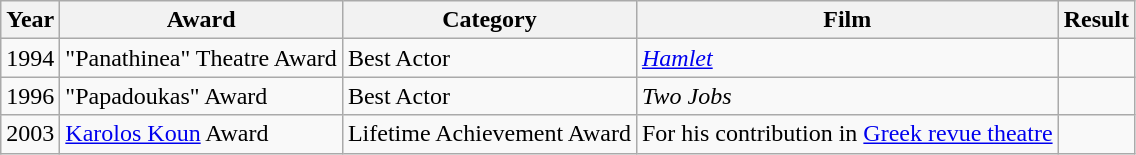<table class="wikitable sortable">
<tr>
<th>Year</th>
<th>Award</th>
<th>Category</th>
<th>Film</th>
<th>Result</th>
</tr>
<tr>
<td>1994</td>
<td>"Panathinea" Theatre Award</td>
<td>Best Actor</td>
<td><em><a href='#'>Hamlet</a></em></td>
<td></td>
</tr>
<tr>
<td>1996</td>
<td>"Papadoukas" Award</td>
<td>Best Actor</td>
<td><em>Two Jobs</em></td>
<td></td>
</tr>
<tr>
<td>2003</td>
<td><a href='#'>Karolos Koun</a> Award</td>
<td>Lifetime Achievement Award</td>
<td>For his contribution in <a href='#'>Greek revue theatre</a></td>
<td></td>
</tr>
</table>
